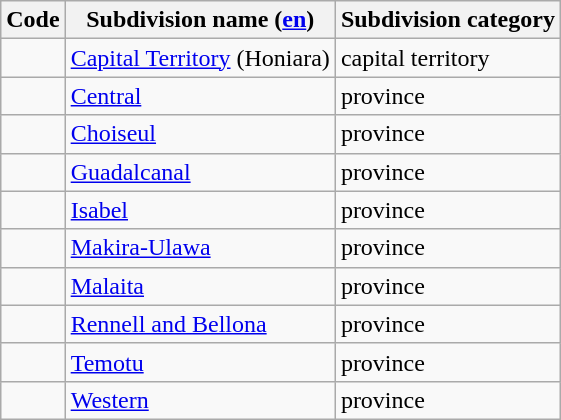<table class="wikitable sortable">
<tr>
<th>Code</th>
<th>Subdivision name (<a href='#'>en</a>)</th>
<th>Subdivision category</th>
</tr>
<tr>
<td></td>
<td><a href='#'>Capital Territory</a> (Honiara)</td>
<td>capital territory</td>
</tr>
<tr>
<td></td>
<td><a href='#'>Central</a></td>
<td>province</td>
</tr>
<tr>
<td></td>
<td><a href='#'>Choiseul</a></td>
<td>province</td>
</tr>
<tr>
<td></td>
<td><a href='#'>Guadalcanal</a></td>
<td>province</td>
</tr>
<tr>
<td></td>
<td><a href='#'>Isabel</a></td>
<td>province</td>
</tr>
<tr>
<td></td>
<td><a href='#'>Makira-Ulawa</a></td>
<td>province</td>
</tr>
<tr>
<td></td>
<td><a href='#'>Malaita</a></td>
<td>province</td>
</tr>
<tr>
<td></td>
<td><a href='#'>Rennell and Bellona</a></td>
<td>province</td>
</tr>
<tr>
<td></td>
<td><a href='#'>Temotu</a></td>
<td>province</td>
</tr>
<tr>
<td></td>
<td><a href='#'>Western</a></td>
<td>province</td>
</tr>
</table>
